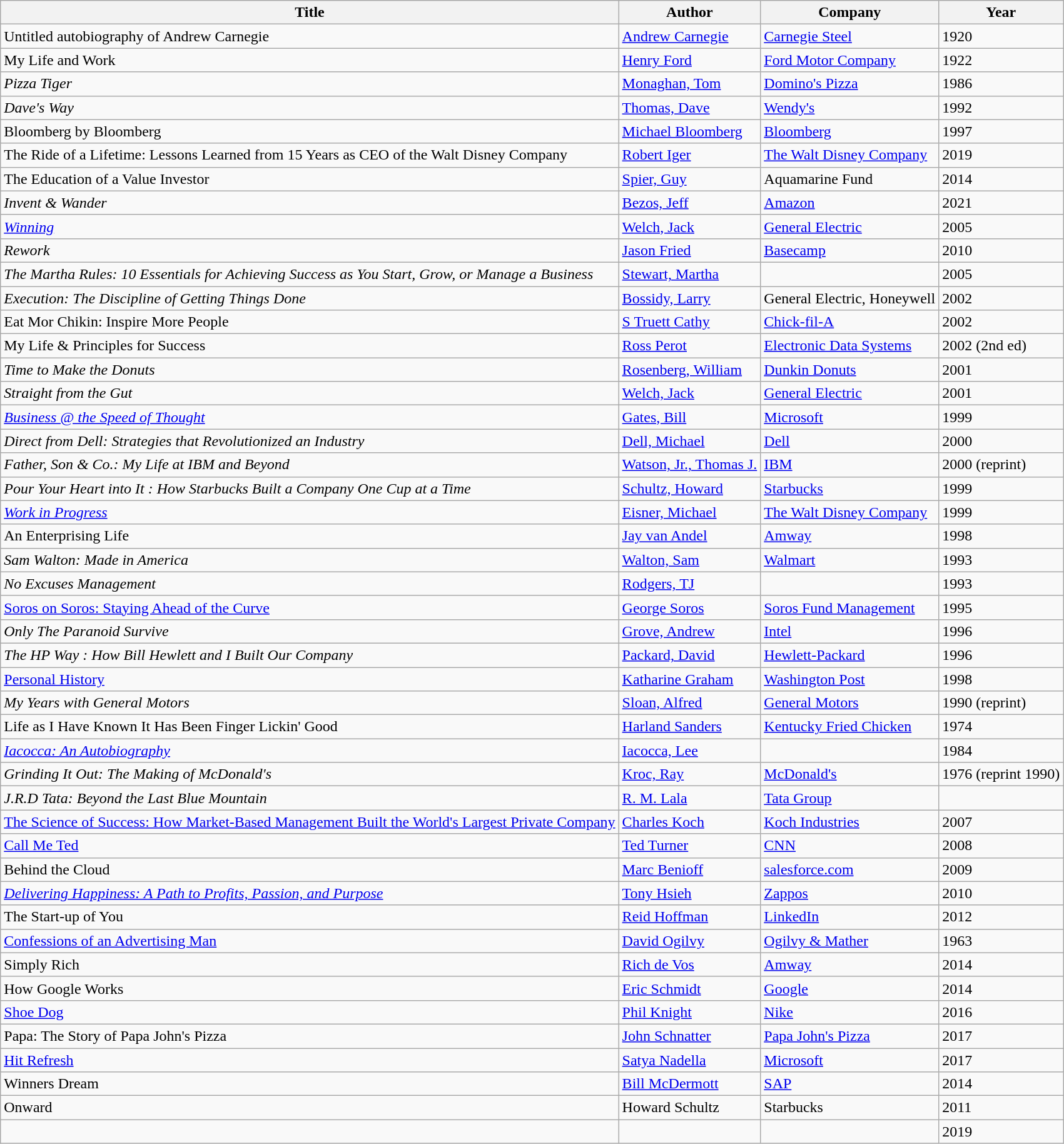<table class="wikitable sortable">
<tr>
<th>Title</th>
<th>Author</th>
<th>Company</th>
<th>Year</th>
</tr>
<tr>
<td>Untitled autobiography of Andrew Carnegie</td>
<td><a href='#'>Andrew Carnegie</a></td>
<td><a href='#'>Carnegie Steel</a></td>
<td>1920</td>
</tr>
<tr>
<td>My Life and Work</td>
<td><a href='#'>Henry Ford</a></td>
<td><a href='#'>Ford Motor Company</a></td>
<td>1922</td>
</tr>
<tr>
<td><em> Pizza Tiger</em></td>
<td><a href='#'>Monaghan, Tom</a></td>
<td><a href='#'>Domino's Pizza</a></td>
<td>1986</td>
</tr>
<tr>
<td><em>Dave's Way</em></td>
<td><a href='#'>Thomas, Dave</a></td>
<td><a href='#'>Wendy's</a></td>
<td>1992</td>
</tr>
<tr>
<td>Bloomberg by Bloomberg</td>
<td><a href='#'>Michael Bloomberg</a></td>
<td><a href='#'>Bloomberg</a></td>
<td>1997</td>
</tr>
<tr>
<td>The Ride of a Lifetime: Lessons Learned from 15 Years as CEO of the Walt Disney Company</td>
<td><a href='#'>Robert Iger</a></td>
<td><a href='#'>The Walt Disney Company</a></td>
<td>2019</td>
</tr>
<tr>
<td>The Education of a Value Investor</td>
<td><a href='#'>Spier, Guy</a></td>
<td>Aquamarine Fund</td>
<td>2014</td>
</tr>
<tr>
<td><em>Invent & Wander</em></td>
<td><a href='#'>Bezos, Jeff</a></td>
<td><a href='#'>Amazon</a></td>
<td>2021</td>
</tr>
<tr>
<td><em><a href='#'>Winning</a></em></td>
<td><a href='#'>Welch, Jack</a></td>
<td><a href='#'>General Electric</a></td>
<td>2005</td>
</tr>
<tr>
<td><em>Rework</em></td>
<td><a href='#'>Jason Fried</a></td>
<td><a href='#'>Basecamp</a></td>
<td>2010</td>
</tr>
<tr>
<td><em>The Martha Rules: 10 Essentials for Achieving Success as You Start, Grow, or Manage a Business</em></td>
<td><a href='#'>Stewart, Martha</a></td>
<td></td>
<td>2005</td>
</tr>
<tr>
<td><em>Execution: The Discipline of Getting Things Done</em></td>
<td><a href='#'>Bossidy, Larry</a></td>
<td>General Electric, Honeywell</td>
<td>2002</td>
</tr>
<tr>
<td>Eat Mor Chikin: Inspire More People</td>
<td><a href='#'>S Truett Cathy</a></td>
<td><a href='#'>Chick-fil-A</a></td>
<td>2002</td>
</tr>
<tr>
<td>My Life & Principles for Success</td>
<td><a href='#'>Ross Perot</a></td>
<td><a href='#'>Electronic Data Systems</a></td>
<td>2002 (2nd ed)</td>
</tr>
<tr>
<td><em>Time to Make the Donuts</em></td>
<td><a href='#'>Rosenberg, William</a></td>
<td><a href='#'>Dunkin Donuts</a></td>
<td>2001</td>
</tr>
<tr>
<td><em>Straight from the Gut </em></td>
<td><a href='#'>Welch, Jack</a></td>
<td><a href='#'>General Electric</a></td>
<td>2001</td>
</tr>
<tr>
<td><em><a href='#'>Business @ the Speed of Thought</a> </em></td>
<td><a href='#'>Gates, Bill</a></td>
<td><a href='#'>Microsoft</a></td>
<td>1999</td>
</tr>
<tr>
<td><em>Direct from Dell: Strategies that Revolutionized an Industry</em></td>
<td><a href='#'>Dell, Michael</a></td>
<td><a href='#'>Dell</a></td>
<td>2000</td>
</tr>
<tr>
<td><em>Father, Son & Co.: My Life at IBM and Beyond</em></td>
<td><a href='#'>Watson, Jr., Thomas J.</a></td>
<td><a href='#'>IBM</a></td>
<td>2000 (reprint)</td>
</tr>
<tr>
<td><em>Pour Your Heart into It : How Starbucks Built a Company One Cup at a Time</em></td>
<td><a href='#'>Schultz, Howard</a></td>
<td><a href='#'>Starbucks</a></td>
<td>1999</td>
</tr>
<tr>
<td><em><a href='#'>Work in Progress</a></em></td>
<td><a href='#'>Eisner, Michael</a></td>
<td><a href='#'>The Walt Disney Company</a></td>
<td>1999</td>
</tr>
<tr>
<td>An Enterprising Life</td>
<td><a href='#'>Jay van Andel</a></td>
<td><a href='#'>Amway</a></td>
<td>1998</td>
</tr>
<tr>
<td><em>Sam Walton: Made in America </em></td>
<td><a href='#'>Walton, Sam</a></td>
<td><a href='#'>Walmart</a></td>
<td>1993</td>
</tr>
<tr>
<td><em>No Excuses Management </em></td>
<td><a href='#'>Rodgers, TJ</a></td>
<td></td>
<td>1993</td>
</tr>
<tr>
<td><a href='#'>Soros on Soros: Staying Ahead of the Curve</a></td>
<td><a href='#'>George Soros</a></td>
<td><a href='#'>Soros Fund Management</a></td>
<td>1995</td>
</tr>
<tr>
<td><em>Only The Paranoid Survive</em></td>
<td><a href='#'>Grove, Andrew</a></td>
<td><a href='#'>Intel</a></td>
<td>1996</td>
</tr>
<tr>
<td><em>The HP Way : How Bill Hewlett and I Built Our Company</em></td>
<td><a href='#'>Packard, David</a></td>
<td><a href='#'>Hewlett-Packard</a></td>
<td>1996</td>
</tr>
<tr>
<td><a href='#'>Personal History</a></td>
<td><a href='#'>Katharine Graham</a></td>
<td><a href='#'>Washington Post</a></td>
<td>1998</td>
</tr>
<tr>
<td><em>My Years with General Motors</em></td>
<td><a href='#'>Sloan, Alfred</a></td>
<td><a href='#'>General Motors</a></td>
<td>1990 (reprint)</td>
</tr>
<tr>
<td>Life as I Have Known It Has Been Finger Lickin' Good</td>
<td><a href='#'>Harland Sanders</a></td>
<td><a href='#'>Kentucky Fried Chicken</a></td>
<td>1974</td>
</tr>
<tr>
<td><em><a href='#'>Iacocca: An Autobiography</a></em></td>
<td><a href='#'>Iacocca, Lee</a></td>
<td></td>
<td>1984</td>
</tr>
<tr>
<td><em>Grinding It Out: The Making of McDonald's</em></td>
<td><a href='#'>Kroc, Ray</a></td>
<td><a href='#'>McDonald's</a></td>
<td>1976 (reprint 1990)</td>
</tr>
<tr>
<td><em>J.R.D Tata: Beyond the Last Blue Mountain</em></td>
<td><a href='#'>R. M. Lala</a></td>
<td><a href='#'>Tata Group</a></td>
<td></td>
</tr>
<tr>
<td><a href='#'>The Science of Success: How Market-Based Management Built the World's Largest Private Company</a></td>
<td><a href='#'>Charles Koch</a></td>
<td><a href='#'>Koch Industries</a></td>
<td>2007</td>
</tr>
<tr>
<td><a href='#'>Call Me Ted</a></td>
<td><a href='#'>Ted Turner</a></td>
<td><a href='#'>CNN</a></td>
<td>2008</td>
</tr>
<tr>
<td>Behind the Cloud</td>
<td><a href='#'>Marc Benioff</a></td>
<td><a href='#'>salesforce.com</a></td>
<td>2009</td>
</tr>
<tr>
<td><em><a href='#'>Delivering Happiness: A Path to Profits, Passion, and Purpose</a></em></td>
<td><a href='#'>Tony Hsieh</a></td>
<td><a href='#'>Zappos</a></td>
<td>2010</td>
</tr>
<tr>
<td>The Start-up of You</td>
<td><a href='#'>Reid Hoffman</a></td>
<td><a href='#'>LinkedIn</a></td>
<td>2012</td>
</tr>
<tr>
<td><a href='#'>Confessions of an Advertising Man</a></td>
<td><a href='#'>David Ogilvy</a></td>
<td><a href='#'>Ogilvy & Mather</a></td>
<td>1963</td>
</tr>
<tr>
<td>Simply Rich</td>
<td><a href='#'>Rich de Vos</a></td>
<td><a href='#'>Amway</a></td>
<td>2014</td>
</tr>
<tr>
<td>How Google Works</td>
<td><a href='#'>Eric Schmidt</a></td>
<td><a href='#'>Google</a></td>
<td>2014</td>
</tr>
<tr>
<td><a href='#'>Shoe Dog</a></td>
<td><a href='#'>Phil Knight</a></td>
<td><a href='#'>Nike</a></td>
<td>2016</td>
</tr>
<tr>
<td>Papa: The Story of Papa John's Pizza</td>
<td><a href='#'>John Schnatter</a></td>
<td><a href='#'>Papa John's Pizza</a></td>
<td>2017</td>
</tr>
<tr>
<td><a href='#'>Hit Refresh</a></td>
<td><a href='#'>Satya Nadella</a></td>
<td><a href='#'>Microsoft</a></td>
<td>2017</td>
</tr>
<tr>
<td>Winners Dream</td>
<td><a href='#'>Bill McDermott</a></td>
<td><a href='#'>SAP</a></td>
<td>2014</td>
</tr>
<tr>
<td>Onward</td>
<td>Howard Schultz</td>
<td>Starbucks</td>
<td>2011</td>
</tr>
<tr>
<td><em></em></td>
<td></td>
<td></td>
<td>2019</td>
</tr>
</table>
